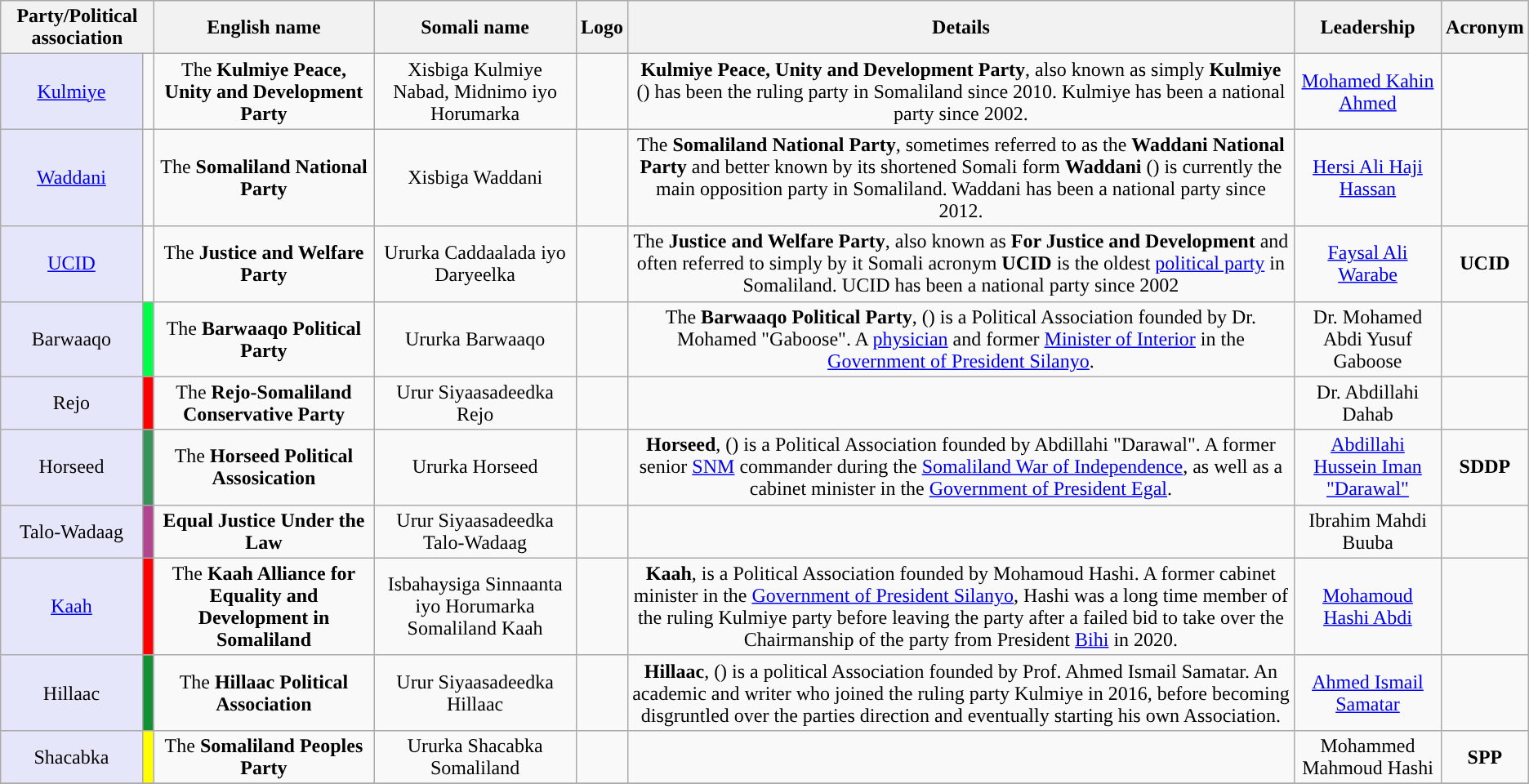<table class=wikitable style=text-align:center>
<tr>
<th colspan="2">Party/Political association</th>
<th>English name</th>
<th>Somali name</th>
<th>Logo</th>
<th>Details</th>
<th>Leadership</th>
<th>Acronym</th>
</tr>
<tr>
<td style="background:lavender;"><a href='#'>Kulmiye</a></td>
<td style="background-color:"></td>
<td>The <strong>Kulmiye Peace, Unity and Development Party</strong></td>
<td>Xisbiga Kulmiye Nabad, Midnimo iyo Horumarka</td>
<td></td>
<td><strong>Kulmiye Peace, Unity and Development Party</strong>, also known as simply <strong>Kulmiye</strong> () has been the ruling party in Somaliland since 2010. Kulmiye has been a national party since 2002.</td>
<td><a href='#'>Mohamed Kahin Ahmed</a><br> </td>
<td></td>
</tr>
<tr>
<td style="background:lavender;"><a href='#'>Waddani</a></td>
<td style="background-color:"></td>
<td>The <strong>Somaliland National Party</strong></td>
<td>Xisbiga Waddani</td>
<td></td>
<td>The <strong>Somaliland National Party</strong>, sometimes referred to as the <strong>Waddani National Party</strong> and better known by its shortened Somali form <strong>Waddani</strong> () is currently the main opposition party in Somaliland. Waddani has been a national party since 2012.</td>
<td><a href='#'>Hersi Ali Haji Hassan</a><br> </td>
<td></td>
</tr>
<tr>
<td style="background:lavender;"><a href='#'>UCID</a></td>
<td style="background-color:"></td>
<td>The <strong>Justice and Welfare Party</strong></td>
<td>Ururka Caddaalada iyo Daryeelka</td>
<td></td>
<td>The <strong>Justice and Welfare Party</strong>, also known as <strong>For Justice and Development</strong> and often referred to simply by it Somali acronym <strong>UCID</strong> is the oldest <a href='#'>political party</a> in Somaliland. UCID has been a national party since 2002</td>
<td><a href='#'>Faysal Ali Warabe</a><br> </td>
<td><strong>UCID</strong></td>
</tr>
<tr>
<td style="background:lavender;">Barwaaqo</td>
<td style="background-color:#00fd49;"></td>
<td>The <strong>Barwaaqo Political Party</strong></td>
<td>Ururka Barwaaqo</td>
<td></td>
<td>The <strong>Barwaaqo Political Party</strong>, () is a Political Association founded by Dr. Mohamed "Gaboose". A <a href='#'>physician</a> and former <a href='#'>Minister of Interior</a> in the <a href='#'>Government of President Silanyo</a>.</td>
<td>Dr. Mohamed Abdi Yusuf Gaboose </td>
<td></td>
</tr>
<tr>
<td style="background:lavender;">Rejo</td>
<td style="background-color:red;"></td>
<td>The <strong>Rejo-Somaliland Conservative Party</strong></td>
<td>Urur Siyaasadeedka Rejo</td>
<td></td>
<td></td>
<td>Dr. Abdillahi Dahab<br> </td>
<td></td>
</tr>
<tr>
<td style="background:lavender;">Horseed</td>
<td style="background-color:#36945a;"></td>
<td>The <strong>Horseed Political Assosication</strong></td>
<td>Ururka Horseed</td>
<td></td>
<td><strong>Horseed</strong>, () is a Political Association founded by Abdillahi "Darawal". A former senior <a href='#'>SNM</a> commander during the <a href='#'>Somaliland War of Independence</a>, as well as a cabinet minister in the <a href='#'>Government of President Egal</a>.</td>
<td><a href='#'>Abdillahi Hussein Iman "Darawal"</a><br> </td>
<td><strong>SDDP</strong></td>
</tr>
<tr>
<td style="background:lavender;">Talo-Wadaag</td>
<td style="background-color:#b1458e;"></td>
<td><strong>Equal Justice Under the Law</strong></td>
<td>Urur Siyaasadeedka Talo-Wadaag</td>
<td></td>
<td></td>
<td>Ibrahim Mahdi Buuba<br> </td>
<td></td>
</tr>
<tr>
<td style="background:lavender;"><a href='#'>Kaah</a></td>
<td style="background-color:red;"></td>
<td>The <strong>Kaah Alliance for Equality and Development in Somaliland</strong></td>
<td>Isbahaysiga Sinnaanta iyo Horumarka Somaliland Kaah</td>
<td></td>
<td><strong>Kaah</strong>, is a Political Association founded by Mohamoud Hashi. A former cabinet minister in the <a href='#'>Government of President Silanyo</a>, Hashi was a long time member of the ruling Kulmiye party before leaving the party after a failed bid to take over the Chairmanship of the party from President <a href='#'>Bihi</a> in 2020.</td>
<td><a href='#'>Mohamoud Hashi Abdi</a><br> </td>
<td></td>
</tr>
<tr>
<td style="background:lavender;">Hillaac</td>
<td style="background-color:#149034;"></td>
<td>The <strong>Hillaac Political Association</strong></td>
<td>Urur Siyaasadeedka Hillaac</td>
<td></td>
<td><strong>Hillaac</strong>, () is a political Association founded by Prof. Ahmed Ismail Samatar. An academic and writer who joined the ruling party Kulmiye in 2016, before becoming disgruntled over the parties direction and eventually starting his own Association. </td>
<td><a href='#'>Ahmed Ismail Samatar</a><br> </td>
<td></td>
</tr>
<tr>
<td style="background:lavender;">Shacabka</td>
<td style="background-color:yellow;"></td>
<td>The <strong>Somaliland Peoples Party</strong></td>
<td>Ururka Shacabka Somaliland</td>
<td></td>
<td></td>
<td>Mohammed Mahmoud Hashi<br> </td>
<td><strong>SPP</strong></td>
</tr>
<tr>
</tr>
</table>
